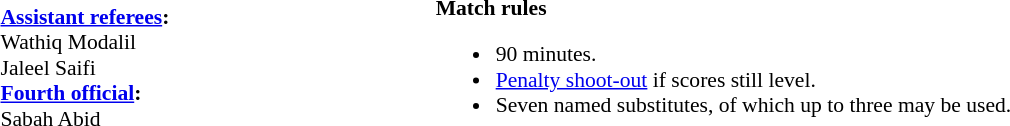<table width=100% style="font-size:90%">
<tr>
<td><br><strong><a href='#'>Assistant referees</a>:</strong>
<br>Wathiq Modalil
<br>Jaleel Saifi
<br><strong><a href='#'>Fourth official</a>:</strong>
<br>Sabah Abid</td>
<td><br><strong>Match rules</strong><ul><li>90 minutes.</li><li><a href='#'>Penalty shoot-out</a> if scores still level.</li><li>Seven named substitutes, of which up to three may be used.</li></ul></td>
</tr>
</table>
